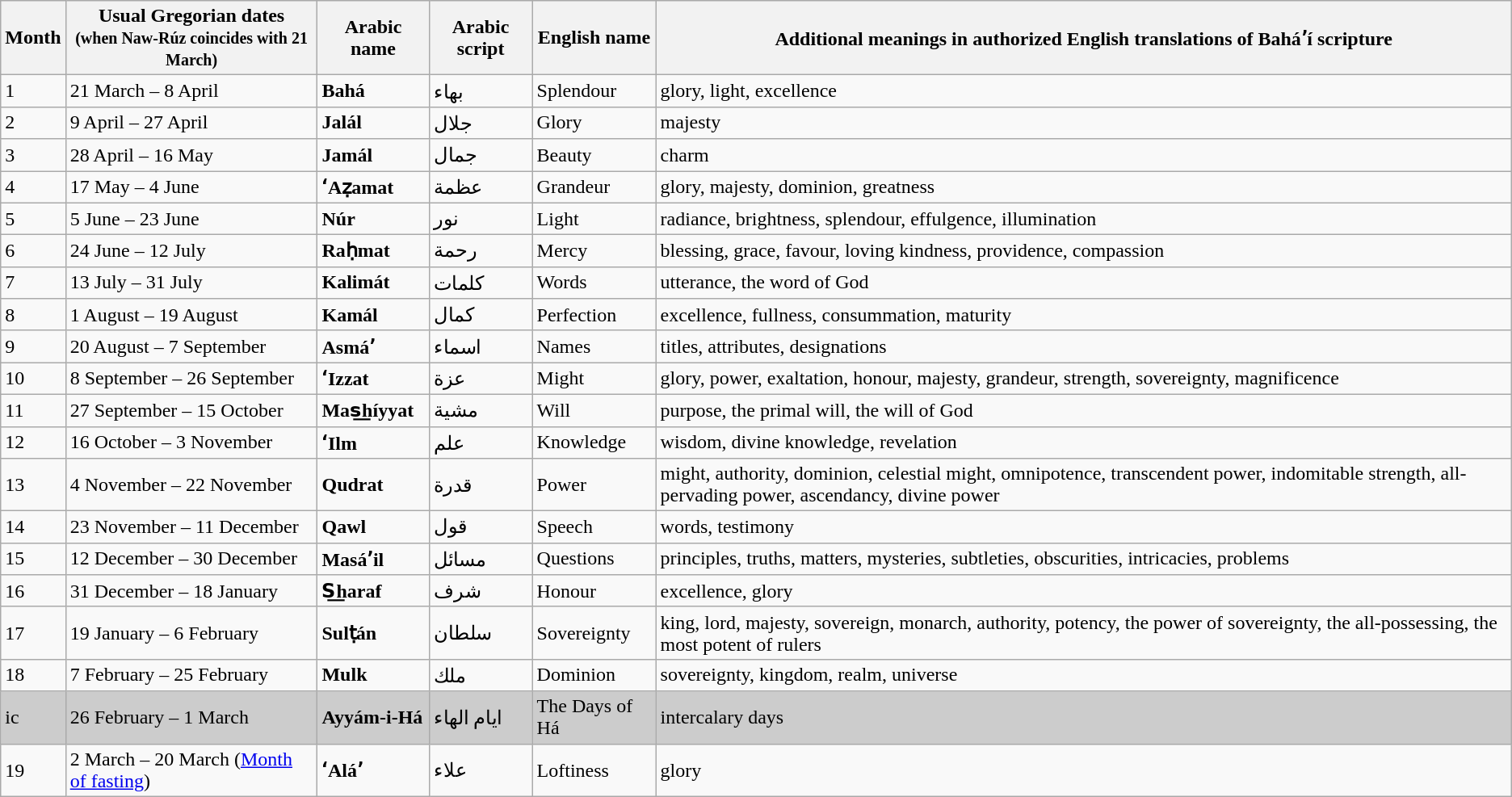<table class="wikitable">
<tr style="background:#EFEFEF;">
<th>Month</th>
<th>Usual Gregorian dates<br><small>(when Naw-Rúz coincides with 21 March)</small></th>
<th>Arabic name </th>
<th>Arabic script</th>
<th>English name </th>
<th>Additional meanings in authorized English translations of Baháʼí scripture </th>
</tr>
<tr>
<td>1</td>
<td>21 March – 8 April</td>
<td><strong>Bahá</strong></td>
<td>بهاء</td>
<td>Splendour</td>
<td>glory, light, excellence</td>
</tr>
<tr>
<td>2</td>
<td>9 April – 27 April</td>
<td><strong>Jalál</strong></td>
<td>جلال</td>
<td>Glory</td>
<td>majesty</td>
</tr>
<tr>
<td>3</td>
<td>28 April – 16 May</td>
<td><strong>Jamál</strong></td>
<td>جمال</td>
<td>Beauty</td>
<td>charm</td>
</tr>
<tr>
<td>4</td>
<td>17 May – 4 June</td>
<td><strong>ʻAẓamat</strong></td>
<td>عظمة</td>
<td>Grandeur</td>
<td>glory, majesty, dominion, greatness</td>
</tr>
<tr>
<td>5</td>
<td>5 June – 23 June</td>
<td><strong>Núr</strong></td>
<td>نور</td>
<td>Light</td>
<td>radiance, brightness, splendour, effulgence, illumination</td>
</tr>
<tr>
<td>6</td>
<td>24 June – 12 July</td>
<td><strong>Raḥmat</strong></td>
<td>رحمة</td>
<td>Mercy</td>
<td>blessing, grace, favour, loving kindness, providence, compassion</td>
</tr>
<tr>
<td>7</td>
<td>13 July – 31 July</td>
<td><strong>Kalimát</strong></td>
<td>كلمات</td>
<td>Words</td>
<td>utterance, the word of God</td>
</tr>
<tr>
<td>8</td>
<td>1 August – 19 August</td>
<td><strong>Kamál</strong></td>
<td>كمال</td>
<td>Perfection</td>
<td>excellence, fullness, consummation, maturity</td>
</tr>
<tr>
<td>9</td>
<td>20 August – 7 September</td>
<td><strong>Asmáʼ</strong></td>
<td>اسماء</td>
<td>Names</td>
<td>titles, attributes,  designations</td>
</tr>
<tr>
<td>10</td>
<td>8 September – 26 September</td>
<td><strong>ʻIzzat</strong></td>
<td>عزة</td>
<td>Might</td>
<td>glory, power, exaltation, honour, majesty, grandeur, strength, sovereignty, magnificence</td>
</tr>
<tr>
<td>11</td>
<td>27 September – 15 October</td>
<td><strong>Mas͟híyyat</strong></td>
<td>مشية</td>
<td>Will</td>
<td>purpose, the primal will, the will of God</td>
</tr>
<tr>
<td>12</td>
<td>16 October – 3 November</td>
<td><strong>ʻIlm </strong></td>
<td>علم</td>
<td>Knowledge</td>
<td>wisdom, divine knowledge, revelation</td>
</tr>
<tr>
<td>13</td>
<td>4 November – 22 November</td>
<td><strong>Qudrat</strong></td>
<td>قدرة</td>
<td>Power</td>
<td>might, authority, dominion, celestial might, omnipotence, transcendent power, indomitable strength, all-pervading power, ascendancy, divine power</td>
</tr>
<tr>
<td>14</td>
<td>23 November – 11 December</td>
<td><strong>Qawl</strong></td>
<td>قول</td>
<td>Speech</td>
<td>words, testimony</td>
</tr>
<tr>
<td>15</td>
<td>12 December – 30 December</td>
<td><strong>Masáʼil</strong></td>
<td>مسائل</td>
<td>Questions</td>
<td>principles, truths, matters, mysteries, subtleties, obscurities, intricacies, problems</td>
</tr>
<tr>
<td>16</td>
<td>31 December – 18 January</td>
<td><strong>S͟haraf</strong></td>
<td>شرف</td>
<td>Honour</td>
<td>excellence, glory</td>
</tr>
<tr>
<td>17</td>
<td>19 January – 6 February</td>
<td><strong>Sulṭán</strong></td>
<td>سلطان</td>
<td>Sovereignty</td>
<td>king, lord, majesty, sovereign, monarch, authority, potency, the power of sovereignty, the all-possessing, the most potent of rulers</td>
</tr>
<tr>
<td>18</td>
<td>7 February – 25 February</td>
<td><strong>Mulk</strong></td>
<td>ملك</td>
<td>Dominion</td>
<td>sovereignty, kingdom, realm, universe</td>
</tr>
<tr style="background:#CCCCCC;">
<td>ic</td>
<td>26 February – 1 March</td>
<td><strong>Ayyám-i-Há</strong></td>
<td>ايام الهاء</td>
<td>The Days of Há</td>
<td>intercalary days</td>
</tr>
<tr>
<td>19</td>
<td>2 March – 20 March (<a href='#'>Month of fasting</a>)</td>
<td><strong>ʻAláʼ</strong></td>
<td>علاء</td>
<td>Loftiness</td>
<td>glory</td>
</tr>
</table>
